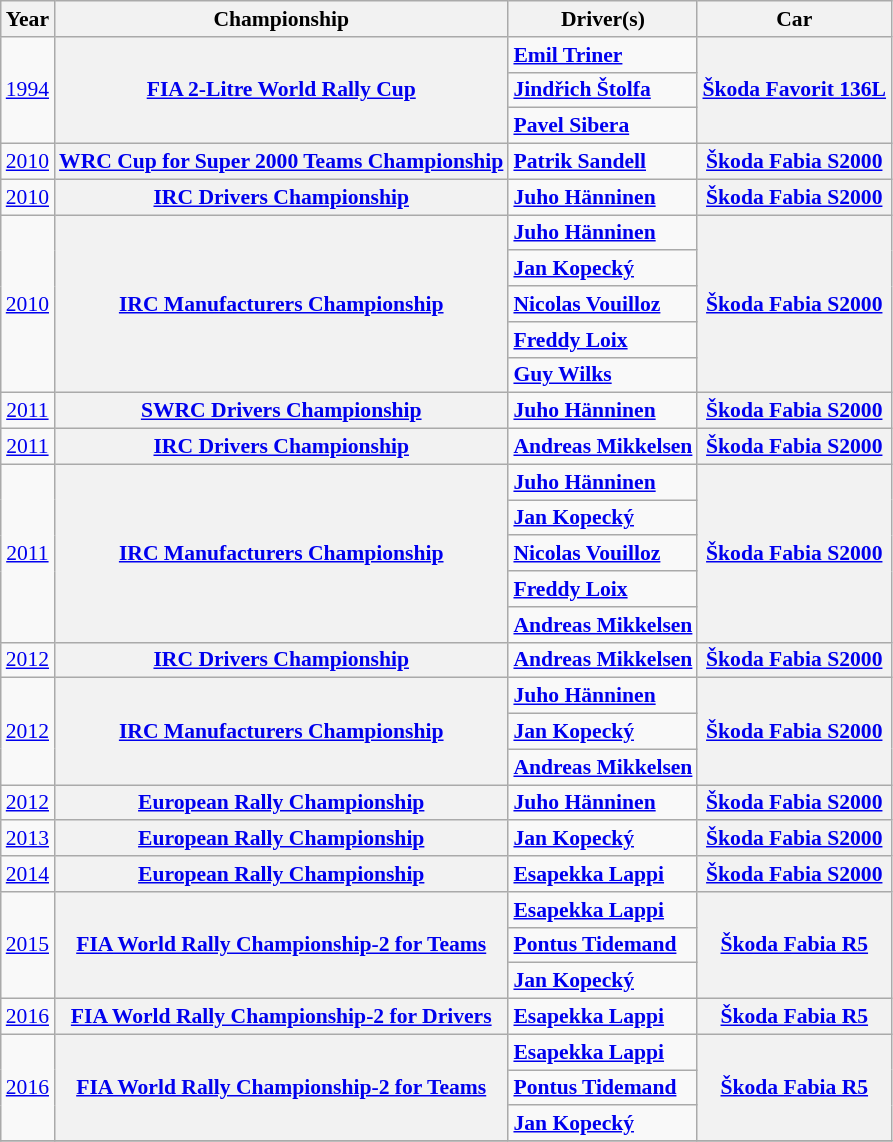<table class="wikitable" style="text-align:center; font-size:90%">
<tr>
<th>Year</th>
<th>Championship</th>
<th>Driver(s)</th>
<th>Car</th>
</tr>
<tr>
<td rowspan="3"><a href='#'>1994</a></td>
<th rowspan="3"><a href='#'>FIA 2-Litre World Rally Cup</a></th>
<td align="left"> <strong><a href='#'>Emil Triner</a></strong></td>
<th rowspan="3"><a href='#'>Škoda Favorit 136L</a></th>
</tr>
<tr>
<td align="left"> <strong><a href='#'>Jindřich Štolfa</a></strong></td>
</tr>
<tr>
<td align="left"> <strong><a href='#'>Pavel Sibera</a></strong></td>
</tr>
<tr>
<td><a href='#'>2010</a></td>
<th><a href='#'>WRC Cup for Super 2000 Teams Championship</a></th>
<td align="left"> <strong><a href='#'>Patrik Sandell</a></strong></td>
<th><a href='#'>Škoda Fabia S2000</a></th>
</tr>
<tr>
<td><a href='#'>2010</a></td>
<th><a href='#'>IRC Drivers Championship</a></th>
<td align="left"> <strong><a href='#'>Juho Hänninen</a></strong></td>
<th><a href='#'>Škoda Fabia S2000</a></th>
</tr>
<tr>
<td rowspan="5"><a href='#'>2010</a></td>
<th rowspan="5"><a href='#'>IRC Manufacturers Championship</a></th>
<td align="left"> <strong><a href='#'>Juho Hänninen</a></strong></td>
<th rowspan="5"><a href='#'>Škoda Fabia S2000</a></th>
</tr>
<tr>
<td align="left"> <strong><a href='#'>Jan Kopecký</a></strong></td>
</tr>
<tr>
<td align="left"> <strong><a href='#'>Nicolas Vouilloz</a></strong></td>
</tr>
<tr>
<td align="left"> <strong><a href='#'>Freddy Loix</a></strong></td>
</tr>
<tr>
<td align="left"> <strong><a href='#'>Guy Wilks</a></strong></td>
</tr>
<tr>
<td><a href='#'>2011</a></td>
<th><a href='#'>SWRC Drivers Championship</a></th>
<td align="left"> <strong><a href='#'>Juho Hänninen</a></strong></td>
<th><a href='#'>Škoda Fabia S2000</a></th>
</tr>
<tr>
<td><a href='#'>2011</a></td>
<th><a href='#'>IRC Drivers Championship</a></th>
<td align="left"> <strong><a href='#'>Andreas Mikkelsen</a></strong></td>
<th><a href='#'>Škoda Fabia S2000</a></th>
</tr>
<tr>
<td rowspan="5"><a href='#'>2011</a></td>
<th rowspan="5"><a href='#'>IRC Manufacturers Championship</a></th>
<td align="left"> <strong><a href='#'>Juho Hänninen</a></strong></td>
<th rowspan="5"><a href='#'>Škoda Fabia S2000</a></th>
</tr>
<tr>
<td align="left"> <strong><a href='#'>Jan Kopecký</a></strong></td>
</tr>
<tr>
<td align="left"> <strong><a href='#'>Nicolas Vouilloz</a></strong></td>
</tr>
<tr>
<td align="left"> <strong><a href='#'>Freddy Loix</a></strong></td>
</tr>
<tr>
<td align="left"> <strong><a href='#'>Andreas Mikkelsen</a></strong></td>
</tr>
<tr>
<td><a href='#'>2012</a></td>
<th><a href='#'>IRC Drivers Championship</a></th>
<td align="left"> <strong><a href='#'>Andreas Mikkelsen</a></strong></td>
<th><a href='#'>Škoda Fabia S2000</a></th>
</tr>
<tr>
<td rowspan="3"><a href='#'>2012</a></td>
<th rowspan="3"><a href='#'>IRC Manufacturers Championship</a></th>
<td align="left"> <strong><a href='#'>Juho Hänninen</a></strong></td>
<th rowspan="3"><a href='#'>Škoda Fabia S2000</a></th>
</tr>
<tr>
<td align="left"> <strong><a href='#'>Jan Kopecký</a></strong></td>
</tr>
<tr>
<td align="left"> <strong><a href='#'>Andreas Mikkelsen</a></strong></td>
</tr>
<tr>
<td><a href='#'>2012</a></td>
<th><a href='#'>European Rally Championship</a></th>
<td align="left"> <strong><a href='#'>Juho Hänninen</a></strong></td>
<th><a href='#'>Škoda Fabia S2000</a></th>
</tr>
<tr>
<td><a href='#'>2013</a></td>
<th><a href='#'>European Rally Championship</a></th>
<td align="left"> <strong><a href='#'>Jan Kopecký</a></strong></td>
<th><a href='#'>Škoda Fabia S2000</a></th>
</tr>
<tr>
<td><a href='#'>2014</a></td>
<th><a href='#'>European Rally Championship</a></th>
<td align="left"> <strong><a href='#'>Esapekka Lappi</a></strong></td>
<th><a href='#'>Škoda Fabia S2000</a></th>
</tr>
<tr>
<td rowspan="3"><a href='#'>2015</a></td>
<th rowspan="3"><a href='#'>FIA World Rally Championship-2 for Teams</a></th>
<td align="left"> <strong><a href='#'>Esapekka Lappi</a></strong></td>
<th rowspan="3"><a href='#'>Škoda Fabia R5</a></th>
</tr>
<tr>
<td align="left"> <strong><a href='#'>Pontus Tidemand</a></strong></td>
</tr>
<tr>
<td align="left"> <strong><a href='#'>Jan Kopecký</a></strong></td>
</tr>
<tr>
<td><a href='#'>2016</a></td>
<th><a href='#'>FIA World Rally Championship-2 for Drivers</a></th>
<td align="left"> <strong><a href='#'>Esapekka Lappi</a></strong></td>
<th><a href='#'>Škoda Fabia R5</a></th>
</tr>
<tr>
<td rowspan="3"><a href='#'>2016</a></td>
<th rowspan="3"><a href='#'>FIA World Rally Championship-2 for Teams</a></th>
<td align="left"> <strong><a href='#'>Esapekka Lappi</a></strong></td>
<th rowspan="3"><a href='#'>Škoda Fabia R5</a></th>
</tr>
<tr>
<td align="left"> <strong><a href='#'>Pontus Tidemand</a></strong></td>
</tr>
<tr>
<td align="left"> <strong><a href='#'>Jan Kopecký</a></strong></td>
</tr>
<tr>
</tr>
</table>
